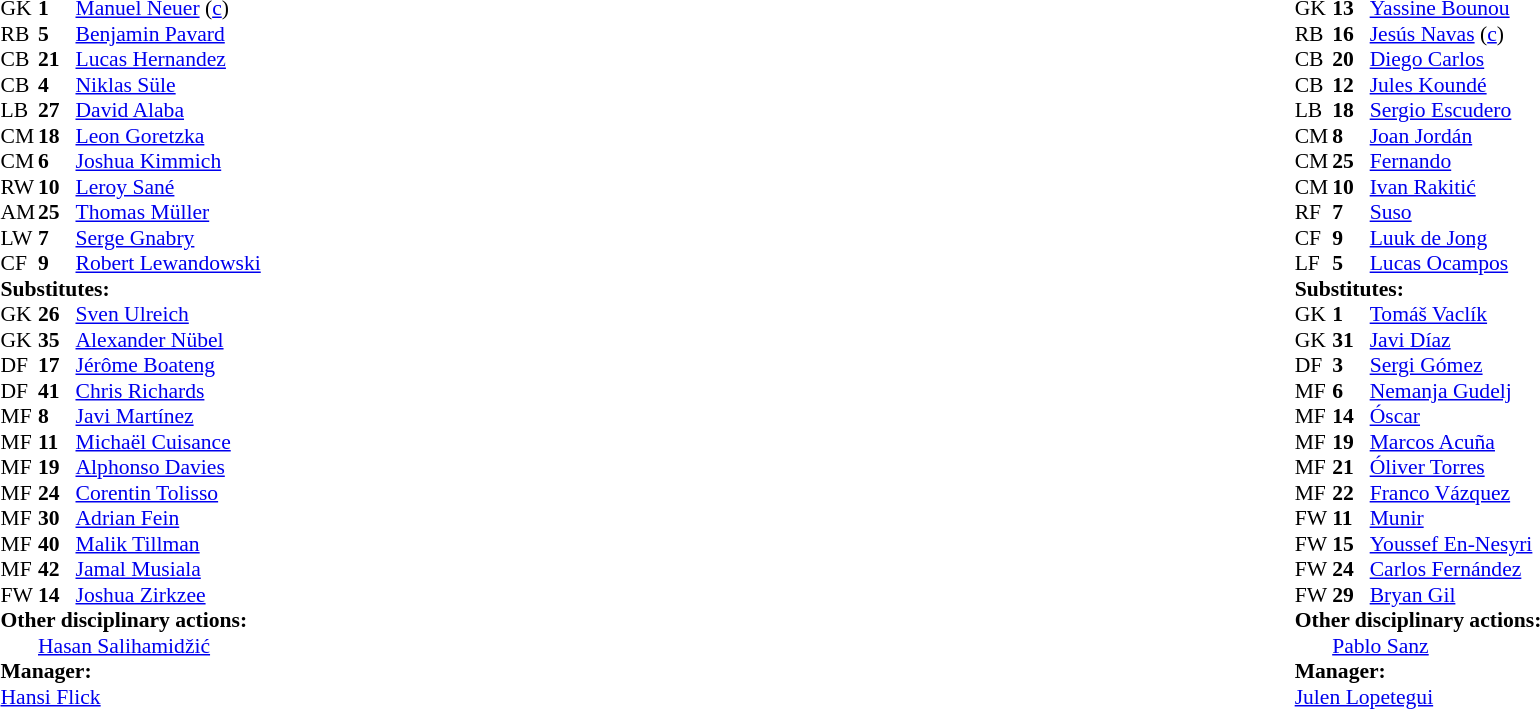<table width="100%">
<tr>
<td valign="top" width="40%"><br><table style="font-size:90%" cellspacing="0" cellpadding="0">
<tr>
<th width=25></th>
<th width=25></th>
</tr>
<tr>
<td>GK</td>
<td><strong>1</strong></td>
<td> <a href='#'>Manuel Neuer</a> (<a href='#'>c</a>)</td>
</tr>
<tr>
<td>RB</td>
<td><strong>5</strong></td>
<td> <a href='#'>Benjamin Pavard</a></td>
</tr>
<tr>
<td>CB</td>
<td><strong>21</strong></td>
<td> <a href='#'>Lucas Hernandez</a></td>
<td></td>
<td></td>
</tr>
<tr>
<td>CB</td>
<td><strong>4</strong></td>
<td> <a href='#'>Niklas Süle</a></td>
</tr>
<tr>
<td>LB</td>
<td><strong>27</strong></td>
<td> <a href='#'>David Alaba</a></td>
<td></td>
<td></td>
</tr>
<tr>
<td>CM</td>
<td><strong>18</strong></td>
<td> <a href='#'>Leon Goretzka</a></td>
<td></td>
<td></td>
</tr>
<tr>
<td>CM</td>
<td><strong>6</strong></td>
<td> <a href='#'>Joshua Kimmich</a></td>
</tr>
<tr>
<td>RW</td>
<td><strong>10</strong></td>
<td> <a href='#'>Leroy Sané</a></td>
<td></td>
<td></td>
</tr>
<tr>
<td>AM</td>
<td><strong>25</strong></td>
<td> <a href='#'>Thomas Müller</a></td>
</tr>
<tr>
<td>LW</td>
<td><strong>7</strong></td>
<td> <a href='#'>Serge Gnabry</a></td>
</tr>
<tr>
<td>CF</td>
<td><strong>9</strong></td>
<td> <a href='#'>Robert Lewandowski</a></td>
</tr>
<tr>
<td colspan=3><strong>Substitutes:</strong></td>
</tr>
<tr>
<td>GK</td>
<td><strong>26</strong></td>
<td> <a href='#'>Sven Ulreich</a></td>
</tr>
<tr>
<td>GK</td>
<td><strong>35</strong></td>
<td> <a href='#'>Alexander Nübel</a></td>
</tr>
<tr>
<td>DF</td>
<td><strong>17</strong></td>
<td> <a href='#'>Jérôme Boateng</a></td>
<td></td>
<td></td>
</tr>
<tr>
<td>DF</td>
<td><strong>41</strong></td>
<td> <a href='#'>Chris Richards</a></td>
</tr>
<tr>
<td>MF</td>
<td><strong>8</strong></td>
<td> <a href='#'>Javi Martínez</a></td>
<td></td>
<td></td>
</tr>
<tr>
<td>MF</td>
<td><strong>11</strong></td>
<td> <a href='#'>Michaël Cuisance</a></td>
</tr>
<tr>
<td>MF</td>
<td><strong>19</strong></td>
<td> <a href='#'>Alphonso Davies</a></td>
<td></td>
<td></td>
</tr>
<tr>
<td>MF</td>
<td><strong>24</strong></td>
<td> <a href='#'>Corentin Tolisso</a></td>
<td></td>
<td></td>
</tr>
<tr>
<td>MF</td>
<td><strong>30</strong></td>
<td> <a href='#'>Adrian Fein</a></td>
</tr>
<tr>
<td>MF</td>
<td><strong>40</strong></td>
<td> <a href='#'>Malik Tillman</a></td>
</tr>
<tr>
<td>MF</td>
<td><strong>42</strong></td>
<td> <a href='#'>Jamal Musiala</a></td>
</tr>
<tr>
<td>FW</td>
<td><strong>14</strong></td>
<td> <a href='#'>Joshua Zirkzee</a></td>
</tr>
<tr>
<td colspan=3><strong>Other disciplinary actions:</strong></td>
</tr>
<tr>
<td></td>
<td colspan=2> <a href='#'>Hasan Salihamidžić</a></td>
<td></td>
</tr>
<tr>
<td colspan=3><strong>Manager:</strong></td>
</tr>
<tr>
<td colspan=3> <a href='#'>Hansi Flick</a></td>
</tr>
</table>
</td>
<td valign="top"></td>
<td valign="top" width="50%"><br><table style="font-size:90%; margin:auto" cellspacing="0" cellpadding="0">
<tr>
<th width=25></th>
<th width=25></th>
</tr>
<tr>
<td>GK</td>
<td><strong>13</strong></td>
<td> <a href='#'>Yassine Bounou</a></td>
</tr>
<tr>
<td>RB</td>
<td><strong>16</strong></td>
<td> <a href='#'>Jesús Navas</a> (<a href='#'>c</a>)</td>
</tr>
<tr>
<td>CB</td>
<td><strong>20</strong></td>
<td> <a href='#'>Diego Carlos</a></td>
</tr>
<tr>
<td>CB</td>
<td><strong>12</strong></td>
<td> <a href='#'>Jules Koundé</a></td>
<td></td>
</tr>
<tr>
<td>LB</td>
<td><strong>18</strong></td>
<td> <a href='#'>Sergio Escudero</a></td>
<td></td>
</tr>
<tr>
<td>CM</td>
<td><strong>8</strong></td>
<td> <a href='#'>Joan Jordán</a></td>
<td></td>
<td></td>
</tr>
<tr>
<td>CM</td>
<td><strong>25</strong></td>
<td> <a href='#'>Fernando</a></td>
<td></td>
</tr>
<tr>
<td>CM</td>
<td><strong>10</strong></td>
<td> <a href='#'>Ivan Rakitić</a></td>
<td></td>
<td></td>
</tr>
<tr>
<td>RF</td>
<td><strong>7</strong></td>
<td> <a href='#'>Suso</a></td>
<td></td>
<td></td>
</tr>
<tr>
<td>CF</td>
<td><strong>9</strong></td>
<td> <a href='#'>Luuk de Jong</a></td>
<td></td>
<td></td>
</tr>
<tr>
<td>LF</td>
<td><strong>5</strong></td>
<td> <a href='#'>Lucas Ocampos</a></td>
</tr>
<tr>
<td colspan=3><strong>Substitutes:</strong></td>
</tr>
<tr>
<td>GK</td>
<td><strong>1</strong></td>
<td> <a href='#'>Tomáš Vaclík</a></td>
</tr>
<tr>
<td>GK</td>
<td><strong>31</strong></td>
<td> <a href='#'>Javi Díaz</a></td>
</tr>
<tr>
<td>DF</td>
<td><strong>3</strong></td>
<td> <a href='#'>Sergi Gómez</a></td>
</tr>
<tr>
<td>MF</td>
<td><strong>6</strong></td>
<td> <a href='#'>Nemanja Gudelj</a></td>
<td></td>
<td></td>
</tr>
<tr>
<td>MF</td>
<td><strong>14</strong></td>
<td> <a href='#'>Óscar</a></td>
</tr>
<tr>
<td>MF</td>
<td><strong>19</strong></td>
<td> <a href='#'>Marcos Acuña</a></td>
</tr>
<tr>
<td>MF</td>
<td><strong>21</strong></td>
<td> <a href='#'>Óliver Torres</a></td>
<td></td>
<td></td>
</tr>
<tr>
<td>MF</td>
<td><strong>22</strong></td>
<td> <a href='#'>Franco Vázquez</a></td>
<td></td>
<td></td>
</tr>
<tr>
<td>FW</td>
<td><strong>11</strong></td>
<td> <a href='#'>Munir</a></td>
</tr>
<tr>
<td>FW</td>
<td><strong>15</strong></td>
<td> <a href='#'>Youssef En-Nesyri</a></td>
<td></td>
<td></td>
</tr>
<tr>
<td>FW</td>
<td><strong>24</strong></td>
<td> <a href='#'>Carlos Fernández</a></td>
</tr>
<tr>
<td>FW</td>
<td><strong>29</strong></td>
<td> <a href='#'>Bryan Gil</a></td>
</tr>
<tr>
<td colspan=3><strong>Other disciplinary actions:</strong></td>
</tr>
<tr>
<td></td>
<td colspan=2> <a href='#'>Pablo Sanz</a></td>
<td></td>
</tr>
<tr>
<td colspan=3><strong>Manager:</strong></td>
</tr>
<tr>
<td colspan=3> <a href='#'>Julen Lopetegui</a></td>
</tr>
</table>
</td>
</tr>
</table>
